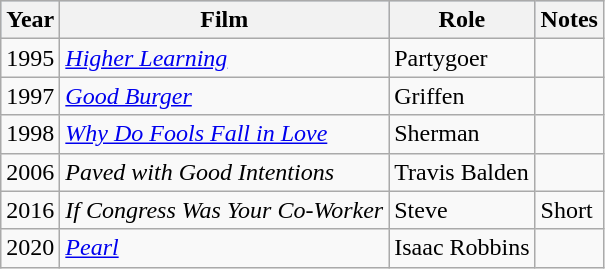<table class="wikitable">
<tr style="background:#b0c4de; text-align:center;">
<th>Year</th>
<th>Film</th>
<th>Role</th>
<th>Notes</th>
</tr>
<tr>
<td>1995</td>
<td><em><a href='#'>Higher Learning</a></em></td>
<td>Partygoer</td>
<td></td>
</tr>
<tr>
<td>1997</td>
<td><em><a href='#'>Good Burger</a></em></td>
<td>Griffen</td>
<td></td>
</tr>
<tr>
<td>1998</td>
<td><em><a href='#'>Why Do Fools Fall in Love</a></em></td>
<td>Sherman</td>
<td></td>
</tr>
<tr>
<td>2006</td>
<td><em>Paved with Good Intentions</em></td>
<td>Travis Balden</td>
<td></td>
</tr>
<tr>
<td>2016</td>
<td><em>If Congress Was Your Co-Worker</em></td>
<td>Steve</td>
<td>Short</td>
</tr>
<tr>
<td>2020</td>
<td><em><a href='#'>Pearl</a></em></td>
<td>Isaac Robbins</td>
<td></td>
</tr>
</table>
